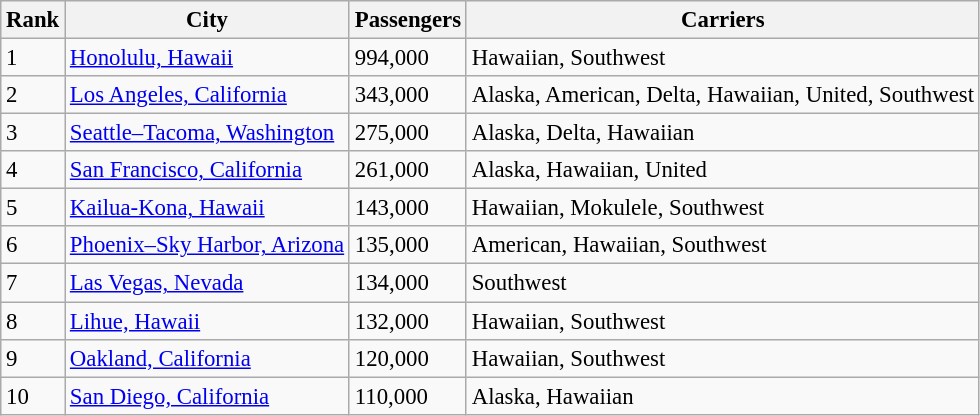<table class="wikitable sortable" style="font-size: 95%">
<tr>
<th>Rank</th>
<th>City</th>
<th>Passengers</th>
<th>Carriers</th>
</tr>
<tr>
<td>1</td>
<td><a href='#'>Honolulu, Hawaii</a></td>
<td>994,000</td>
<td>Hawaiian, Southwest</td>
</tr>
<tr>
<td>2</td>
<td><a href='#'>Los Angeles, California</a></td>
<td>343,000</td>
<td>Alaska, American, Delta, Hawaiian, United, Southwest</td>
</tr>
<tr>
<td>3</td>
<td><a href='#'>Seattle–Tacoma, Washington</a></td>
<td>275,000</td>
<td>Alaska, Delta, Hawaiian</td>
</tr>
<tr>
<td>4</td>
<td><a href='#'>San Francisco, California</a></td>
<td>261,000</td>
<td>Alaska, Hawaiian, United</td>
</tr>
<tr>
<td>5</td>
<td><a href='#'>Kailua-Kona, Hawaii</a></td>
<td>143,000</td>
<td>Hawaiian, Mokulele, Southwest</td>
</tr>
<tr>
<td>6</td>
<td><a href='#'>Phoenix–Sky Harbor, Arizona</a></td>
<td>135,000</td>
<td>American, Hawaiian, Southwest</td>
</tr>
<tr>
<td>7</td>
<td><a href='#'>Las Vegas, Nevada</a></td>
<td>134,000</td>
<td>Southwest</td>
</tr>
<tr>
<td>8</td>
<td><a href='#'>Lihue, Hawaii</a></td>
<td>132,000</td>
<td>Hawaiian, Southwest</td>
</tr>
<tr>
<td>9</td>
<td><a href='#'>Oakland, California</a></td>
<td>120,000</td>
<td>Hawaiian, Southwest</td>
</tr>
<tr>
<td>10</td>
<td><a href='#'>San Diego, California</a></td>
<td>110,000</td>
<td>Alaska, Hawaiian</td>
</tr>
</table>
